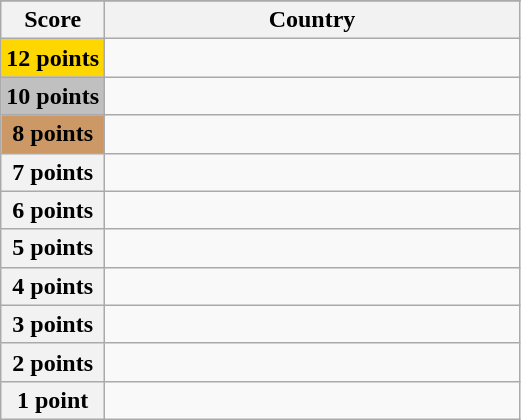<table class="wikitable">
<tr>
</tr>
<tr>
<th scope="col" width="20%">Score</th>
<th scope="col">Country</th>
</tr>
<tr>
<th scope="row" style="background:gold">12 points</th>
<td></td>
</tr>
<tr>
<th scope="row" style="background:silver">10 points</th>
<td></td>
</tr>
<tr>
<th scope="row" style="background:#CC9966">8 points</th>
<td></td>
</tr>
<tr>
<th scope="row">7 points</th>
<td></td>
</tr>
<tr>
<th scope="row">6 points</th>
<td></td>
</tr>
<tr>
<th scope="row">5 points</th>
<td></td>
</tr>
<tr>
<th scope="row">4 points</th>
<td></td>
</tr>
<tr>
<th scope="row">3 points</th>
<td></td>
</tr>
<tr>
<th scope="row">2 points</th>
<td></td>
</tr>
<tr>
<th scope="row">1 point</th>
<td></td>
</tr>
</table>
